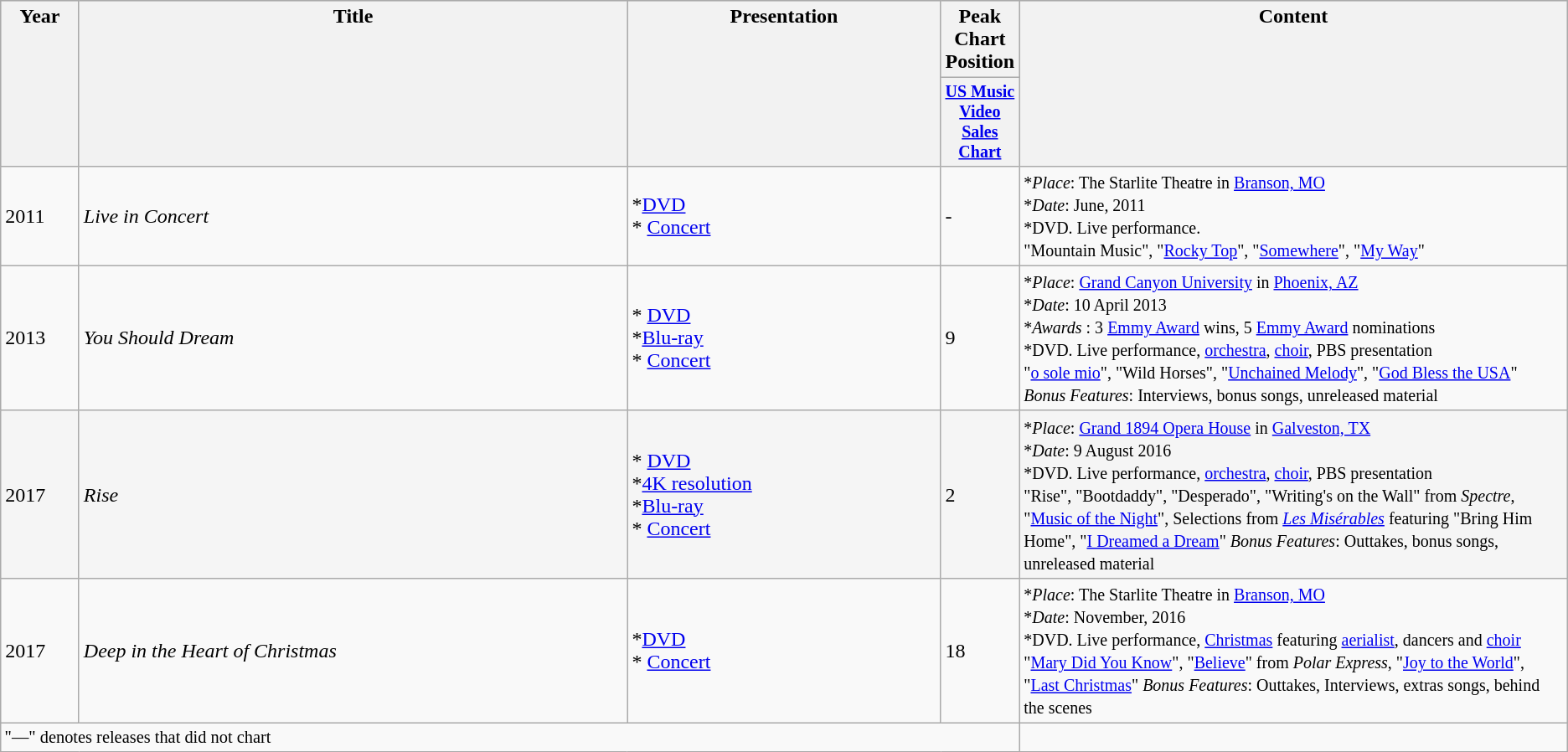<table class="wikitable" |width="100%">
<tr style="background:#cdcccc;">
<th rowspan="2" style="vertical-align:top; text-align:center; width:5%;">Year</th>
<th rowspan="2" style="vertical-align:top; text-align:center; width:35%;">Title</th>
<th rowspan="2" style="vertical-align:top; text-align:center; width:20%;">Presentation</th>
<th style="vertical-align:top; text-align:center; width:5%;">Peak Chart Position</th>
<th rowspan="2" style="vertical-align:top; text-align:center; width:35$;">Content</th>
</tr>
<tr style="font-size:smaller;">
<th text-align:center;><a href='#'>US Music Video Sales Chart</a><br></th>
</tr>
<tr>
<td>2011</td>
<td><em>Live in Concert</em></td>
<td>*<a href='#'>DVD</a><br>* <a href='#'>Concert</a></td>
<td>-</td>
<td><small>*<em>Place</em>: The Starlite Theatre in <a href='#'>Branson, MO</a><br>*<em>Date</em>: June, 2011<br>*DVD. Live performance. <br>"Mountain Music", "<a href='#'>Rocky Top</a>", "<a href='#'>Somewhere</a>", "<a href='#'>My Way</a>"</small></td>
</tr>
<tr>
<td>2013</td>
<td><em>You Should Dream</em></td>
<td>* <a href='#'>DVD</a><br>*<a href='#'>Blu-ray</a><br>* <a href='#'>Concert</a></td>
<td>9</td>
<td><small>*<em>Place</em>: <a href='#'>Grand Canyon University</a> in <a href='#'>Phoenix, AZ</a><br>*<em>Date</em>: 10 April 2013<br>*<em>Awards</em> : 3 <a href='#'>Emmy Award</a> wins, 5 <a href='#'>Emmy Award</a> nominations<br>*DVD. Live performance, <a href='#'>orchestra</a>, <a href='#'>choir</a>, PBS presentation  <br>"<a href='#'>o sole mio</a>", "Wild Horses", "<a href='#'>Unchained Melody</a>", "<a href='#'>God Bless the USA</a>" <em>Bonus Features</em>: Interviews, bonus songs, unreleased material</small></td>
</tr>
<tr style="background:#f5f5f5;">
<td>2017</td>
<td><em>Rise</em></td>
<td>* <a href='#'>DVD</a><br>*<a href='#'>4K resolution</a><br>*<a href='#'>Blu-ray</a><br>* <a href='#'>Concert</a></td>
<td>2</td>
<td><small>*<em>Place</em>: <a href='#'>Grand 1894 Opera House</a> in <a href='#'>Galveston, TX</a><br>*<em>Date</em>: 9 August 2016<br>*DVD. Live performance, <a href='#'>orchestra</a>, <a href='#'>choir</a>, PBS presentation  <br>"Rise", "Bootdaddy", "Desperado", "Writing's on the Wall" from <em>Spectre</em>, "<a href='#'>Music of the Night</a>", Selections from <em><a href='#'>Les Misérables</a></em> featuring "Bring Him Home", "<a href='#'>I Dreamed a Dream</a>" <em>Bonus Features</em>: Outtakes, bonus songs, unreleased material</small></td>
</tr>
<tr>
<td>2017</td>
<td><em>Deep in the Heart of Christmas</em></td>
<td>*<a href='#'>DVD</a><br>* <a href='#'>Concert</a></td>
<td>18</td>
<td><small>*<em>Place</em>: The Starlite Theatre in <a href='#'>Branson, MO</a><br>*<em>Date</em>: November, 2016<br>*DVD. Live performance, <a href='#'>Christmas</a> featuring <a href='#'>aerialist</a>, dancers and <a href='#'>choir</a> <br>"<a href='#'>Mary Did You Know</a>", "<a href='#'>Believe</a>" from <em>Polar Express</em>, "<a href='#'>Joy to the World</a>", "<a href='#'>Last Christmas</a>" <em>Bonus Features</em>: Outtakes, Interviews, extras songs, behind the scenes</small></td>
</tr>
<tr>
<td colspan="4" style="font-size:85%">"—" denotes releases that did not chart</td>
</tr>
</table>
